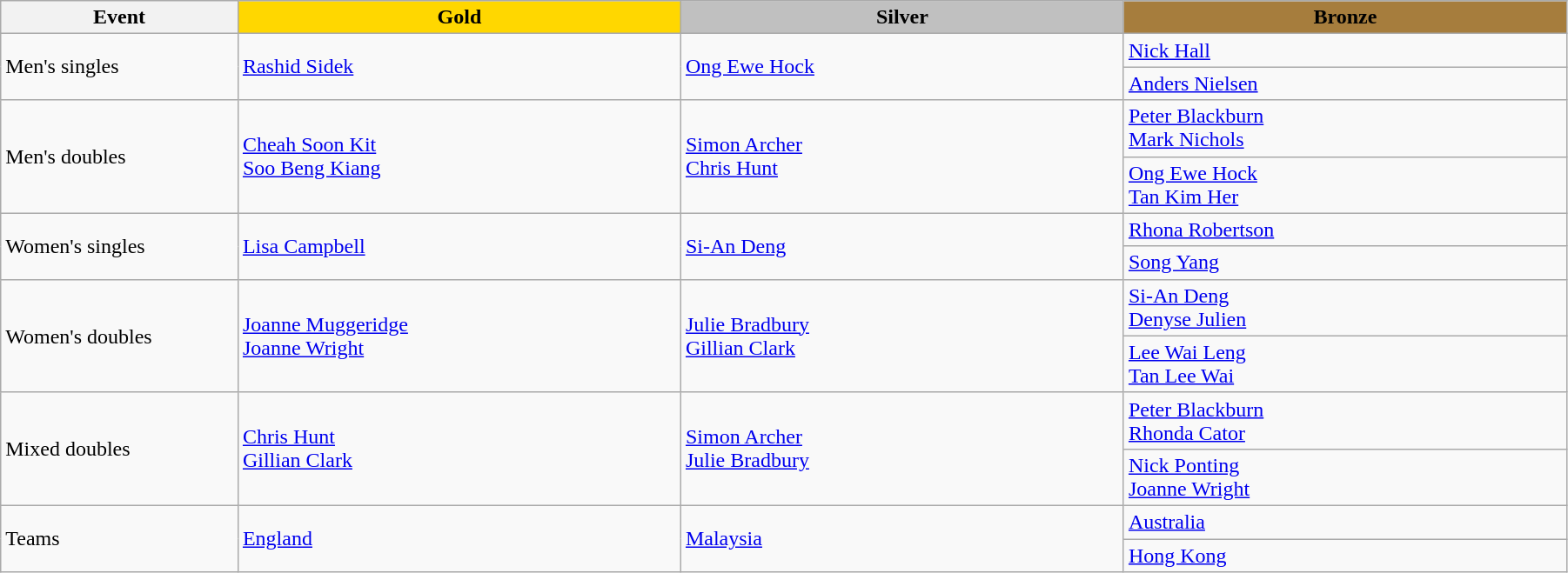<table class="wikitable" style="width:95%;">
<tr>
<th style="width:15%;"><strong>Event</strong></th>
<th style="background:gold; width:28%;">Gold</th>
<th style="background:silver; width:28%;">Silver</th>
<th style="background:#a67d3d; width:28%;">Bronze</th>
</tr>
<tr>
<td rowspan="2">Men's singles</td>
<td rowspan="2"> <a href='#'>Rashid Sidek</a></td>
<td rowspan="2"> <a href='#'>Ong Ewe Hock</a></td>
<td> <a href='#'>Nick Hall</a></td>
</tr>
<tr>
<td> <a href='#'>Anders Nielsen</a></td>
</tr>
<tr>
<td rowspan="2">Men's doubles</td>
<td rowspan="2"> <a href='#'>Cheah Soon Kit</a> <br> <a href='#'>Soo Beng Kiang</a></td>
<td rowspan="2"> <a href='#'>Simon Archer</a> <br>  <a href='#'>Chris Hunt</a></td>
<td> <a href='#'>Peter Blackburn</a> <br> <a href='#'>Mark Nichols</a></td>
</tr>
<tr>
<td> <a href='#'>Ong Ewe Hock</a> <br> <a href='#'>Tan Kim Her</a></td>
</tr>
<tr>
<td rowspan="2">Women's singles</td>
<td rowspan="2"> <a href='#'>Lisa Campbell</a></td>
<td rowspan="2"> <a href='#'>Si-An Deng</a></td>
<td> <a href='#'>Rhona Robertson</a></td>
</tr>
<tr>
<td> <a href='#'>Song Yang</a></td>
</tr>
<tr>
<td rowspan="2">Women's doubles</td>
<td rowspan="2"> <a href='#'>Joanne Muggeridge</a> <br> <a href='#'>Joanne Wright</a></td>
<td rowspan="2"> <a href='#'>Julie Bradbury</a> <br>  <a href='#'>Gillian Clark</a></td>
<td> <a href='#'>Si-An Deng</a> <br>  <a href='#'>Denyse Julien</a></td>
</tr>
<tr>
<td> <a href='#'>Lee Wai Leng</a> <br> <a href='#'>Tan Lee Wai</a></td>
</tr>
<tr>
<td rowspan="2">Mixed doubles</td>
<td rowspan="2"> <a href='#'>Chris Hunt</a><br> <a href='#'>Gillian Clark</a></td>
<td rowspan="2"> <a href='#'>Simon Archer</a><br>  <a href='#'>Julie Bradbury</a></td>
<td> <a href='#'>Peter Blackburn</a><br> <a href='#'>Rhonda Cator</a></td>
</tr>
<tr>
<td> <a href='#'>Nick Ponting</a><br>  <a href='#'>Joanne Wright</a></td>
</tr>
<tr>
<td rowspan="2">Teams</td>
<td rowspan="2"> <a href='#'>England</a></td>
<td rowspan="2"> <a href='#'>Malaysia</a></td>
<td> <a href='#'>Australia</a></td>
</tr>
<tr>
<td> <a href='#'>Hong Kong</a></td>
</tr>
</table>
